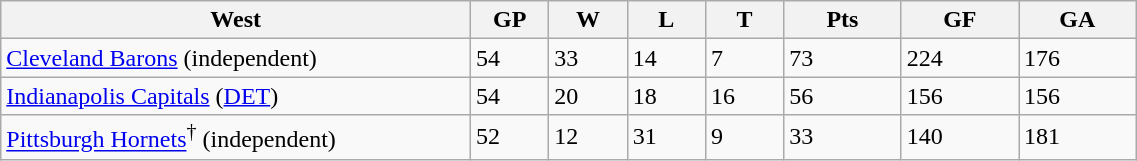<table class="wikitable">
<tr>
<th bgcolor="#DDDDFF" width="30%">West</th>
<th bgcolor="#DDDDFF" width="5%">GP</th>
<th bgcolor="#DDDDFF" width="5%">W</th>
<th bgcolor="#DDDDFF" width="5%">L</th>
<th bgcolor="#DDDDFF" width="5%">T</th>
<th bgcolor="#DDDDFF" width="7.5%">Pts</th>
<th bgcolor="#DDDDFF" width="7.5%">GF</th>
<th bgcolor="#DDDDFF" width="7.5%">GA</th>
</tr>
<tr>
<td><a href='#'>Cleveland Barons</a> (independent)</td>
<td>54</td>
<td>33</td>
<td>14</td>
<td>7</td>
<td>73</td>
<td>224</td>
<td>176</td>
</tr>
<tr>
<td><a href='#'>Indianapolis Capitals</a> (<a href='#'>DET</a>)</td>
<td>54</td>
<td>20</td>
<td>18</td>
<td>16</td>
<td>56</td>
<td>156</td>
<td>156</td>
</tr>
<tr>
<td><a href='#'>Pittsburgh Hornets</a><sup>†</sup> (independent)</td>
<td>52</td>
<td>12</td>
<td>31</td>
<td>9</td>
<td>33</td>
<td>140</td>
<td>181</td>
</tr>
</table>
